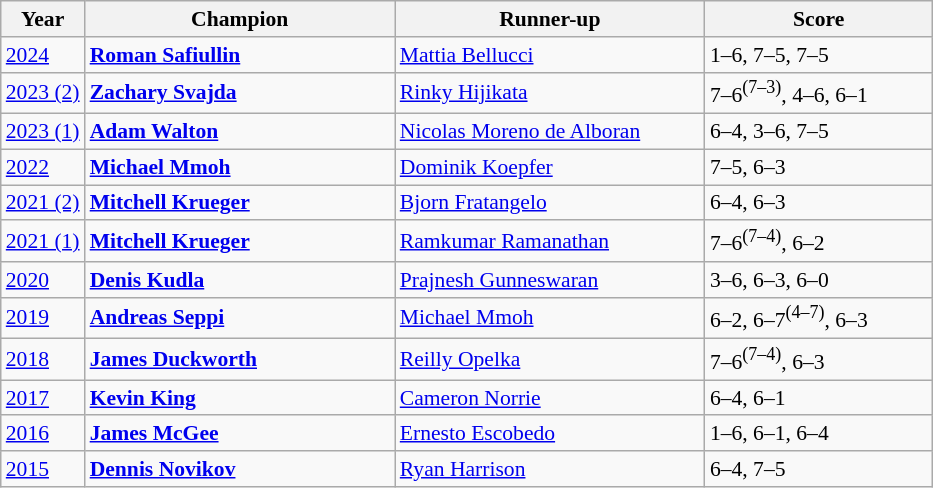<table class="wikitable" style="font-size:90%">
<tr>
<th>Year</th>
<th width="200">Champion</th>
<th width="200">Runner-up</th>
<th width="145">Score</th>
</tr>
<tr>
<td><a href='#'>2024</a></td>
<td> <strong><a href='#'>Roman Safiullin</a></strong></td>
<td> <a href='#'>Mattia Bellucci</a></td>
<td>1–6, 7–5, 7–5</td>
</tr>
<tr>
<td><a href='#'>2023 (2)</a></td>
<td> <strong><a href='#'>Zachary Svajda</a></strong></td>
<td> <a href='#'>Rinky Hijikata</a></td>
<td>7–6<sup>(7–3)</sup>, 4–6, 6–1</td>
</tr>
<tr>
<td><a href='#'>2023 (1)</a></td>
<td> <strong><a href='#'>Adam Walton</a></strong></td>
<td> <a href='#'>Nicolas Moreno de Alboran</a></td>
<td>6–4, 3–6, 7–5</td>
</tr>
<tr>
<td><a href='#'>2022</a></td>
<td> <strong><a href='#'>Michael Mmoh</a></strong></td>
<td> <a href='#'>Dominik Koepfer</a></td>
<td>7–5, 6–3</td>
</tr>
<tr>
<td><a href='#'>2021 (2)</a></td>
<td> <strong><a href='#'>Mitchell Krueger</a></strong></td>
<td> <a href='#'>Bjorn Fratangelo</a></td>
<td>6–4, 6–3</td>
</tr>
<tr>
<td><a href='#'>2021 (1)</a></td>
<td> <strong><a href='#'>Mitchell Krueger</a></strong></td>
<td> <a href='#'>Ramkumar Ramanathan</a></td>
<td>7–6<sup>(7–4)</sup>, 6–2</td>
</tr>
<tr>
<td><a href='#'>2020</a></td>
<td> <strong><a href='#'>Denis Kudla</a></strong></td>
<td> <a href='#'>Prajnesh Gunneswaran</a></td>
<td>3–6, 6–3, 6–0</td>
</tr>
<tr>
<td><a href='#'>2019</a></td>
<td> <strong><a href='#'>Andreas Seppi</a></strong></td>
<td> <a href='#'>Michael Mmoh</a></td>
<td>6–2, 6–7<sup>(4–7)</sup>, 6–3</td>
</tr>
<tr>
<td><a href='#'>2018</a></td>
<td> <strong><a href='#'>James Duckworth</a></strong></td>
<td> <a href='#'>Reilly Opelka</a></td>
<td>7–6<sup>(7–4)</sup>, 6–3</td>
</tr>
<tr>
<td><a href='#'>2017</a></td>
<td> <strong><a href='#'>Kevin King</a></strong></td>
<td> <a href='#'>Cameron Norrie</a></td>
<td>6–4, 6–1</td>
</tr>
<tr>
<td><a href='#'>2016</a></td>
<td> <strong><a href='#'>James McGee</a></strong></td>
<td> <a href='#'>Ernesto Escobedo</a></td>
<td>1–6, 6–1, 6–4</td>
</tr>
<tr>
<td><a href='#'>2015</a></td>
<td> <strong><a href='#'>Dennis Novikov</a></strong></td>
<td> <a href='#'>Ryan Harrison</a></td>
<td>6–4, 7–5</td>
</tr>
</table>
